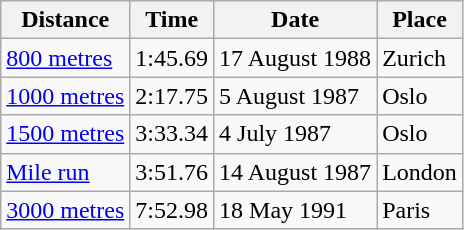<table class="wikitable">
<tr>
<th>Distance</th>
<th>Time</th>
<th>Date</th>
<th>Place</th>
</tr>
<tr>
<td><a href='#'>800 metres</a></td>
<td>1:45.69</td>
<td>17 August 1988</td>
<td>Zurich</td>
</tr>
<tr>
<td><a href='#'>1000 metres</a></td>
<td>2:17.75</td>
<td>5 August 1987</td>
<td>Oslo</td>
</tr>
<tr>
<td><a href='#'>1500 metres</a></td>
<td>3:33.34</td>
<td>4 July 1987</td>
<td>Oslo</td>
</tr>
<tr>
<td><a href='#'>Mile run</a></td>
<td>3:51.76</td>
<td>14 August 1987</td>
<td>London</td>
</tr>
<tr>
<td><a href='#'>3000 metres</a></td>
<td>7:52.98</td>
<td>18 May 1991</td>
<td>Paris</td>
</tr>
</table>
